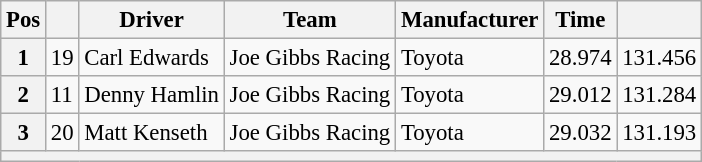<table class="wikitable" style="font-size:95%">
<tr>
<th>Pos</th>
<th></th>
<th>Driver</th>
<th>Team</th>
<th>Manufacturer</th>
<th>Time</th>
<th></th>
</tr>
<tr>
<th>1</th>
<td>19</td>
<td>Carl Edwards</td>
<td>Joe Gibbs Racing</td>
<td>Toyota</td>
<td>28.974</td>
<td>131.456</td>
</tr>
<tr>
<th>2</th>
<td>11</td>
<td>Denny Hamlin</td>
<td>Joe Gibbs Racing</td>
<td>Toyota</td>
<td>29.012</td>
<td>131.284</td>
</tr>
<tr>
<th>3</th>
<td>20</td>
<td>Matt Kenseth</td>
<td>Joe Gibbs Racing</td>
<td>Toyota</td>
<td>29.032</td>
<td>131.193</td>
</tr>
<tr>
<th colspan="7"></th>
</tr>
</table>
